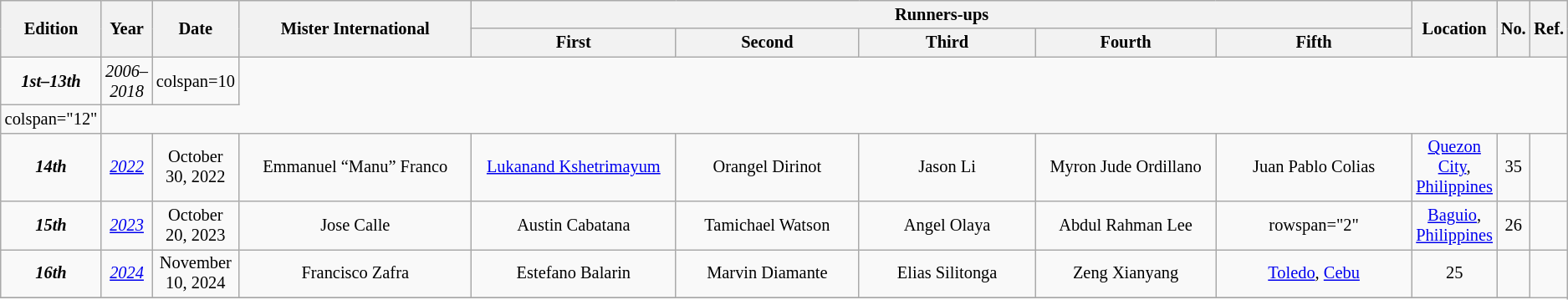<table class="wikitable sortable" style="font-size: 85%; text-align:center;">
<tr>
<th rowspan="2">Edition</th>
<th rowspan="2">Year</th>
<th rowspan="2">Date</th>
<th rowspan="2" width="400">Mister International</th>
<th colspan="5">Runners-ups</th>
<th rowspan="2">Location</th>
<th rowspan="2">No.</th>
<th rowspan="2">Ref.</th>
</tr>
<tr>
<th width="320">First</th>
<th width="320">Second</th>
<th width="320">Third</th>
<th width="320">Fourth</th>
<th width="320">Fifth</th>
</tr>
<tr>
<td><strong><em>1st–13th</em></strong></td>
<td><em>2006–2018</em></td>
<td>colspan=10</td>
</tr>
<tr>
<td>colspan="12" </td>
</tr>
<tr>
<td><strong><em>14th</em></strong></td>
<td><a href='#'><em>2022</em></a></td>
<td>October 30, 2022</td>
<td>Emmanuel “Manu” Franco<br></td>
<td><a href='#'>Lukanand Kshetrimayum</a> <br></td>
<td>Orangel Dirinot<br></td>
<td>Jason Li<br></td>
<td>Myron Jude Ordillano<br></td>
<td>Juan Pablo Colias<br></td>
<td><a href='#'>Quezon City</a>, <a href='#'>Philippines</a></td>
<td>35</td>
<td></td>
</tr>
<tr>
<td><strong><em>15th</em></strong></td>
<td><a href='#'><em>2023</em></a></td>
<td>October 20, 2023</td>
<td>Jose Calle<br></td>
<td>Austin Cabatana<br></td>
<td>Tamichael Watson<br></td>
<td>Angel Olaya<br></td>
<td>Abdul Rahman Lee<br></td>
<td>rowspan="2"</td>
<td><a href='#'>Baguio</a>, <a href='#'>Philippines</a></td>
<td>26</td>
<td></td>
</tr>
<tr>
<td><strong><em>16th</em></strong></td>
<td><em><a href='#'>2024</a></em></td>
<td>November 10, 2024</td>
<td>Francisco Zafra<br></td>
<td>Estefano Balarin<br></td>
<td>Marvin Diamante<br></td>
<td>Elias Silitonga<br></td>
<td>Zeng Xianyang<br></td>
<td><a href='#'>Toledo</a>, <a href='#'>Cebu</a></td>
<td>25</td>
<td></td>
</tr>
<tr>
</tr>
</table>
